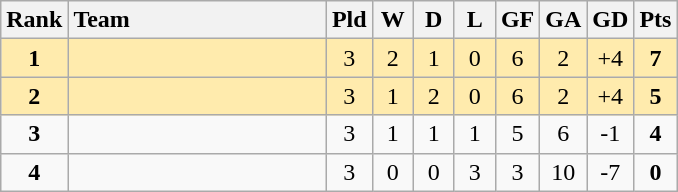<table class="wikitable" style="text-align: center;">
<tr>
<th width=30>Rank</th>
<th width=165 style="text-align:left;">Team</th>
<th width=20>Pld</th>
<th width=20>W</th>
<th width=20>D</th>
<th width=20>L</th>
<th width=20>GF</th>
<th width=20>GA</th>
<th width=20>GD</th>
<th width=20>Pts</th>
</tr>
<tr style="background:#ffebad;">
<td><strong>1</strong></td>
<td style="text-align:left;"></td>
<td>3</td>
<td>2</td>
<td>1</td>
<td>0</td>
<td>6</td>
<td>2</td>
<td>+4</td>
<td><strong>7</strong></td>
</tr>
<tr style="background:#ffebad;">
<td><strong>2</strong></td>
<td style="text-align:left;"></td>
<td>3</td>
<td>1</td>
<td>2</td>
<td>0</td>
<td>6</td>
<td>2</td>
<td>+4</td>
<td><strong>5</strong></td>
</tr>
<tr>
<td><strong>3</strong></td>
<td style="text-align:left;"></td>
<td>3</td>
<td>1</td>
<td>1</td>
<td>1</td>
<td>5</td>
<td>6</td>
<td>-1</td>
<td><strong>4</strong></td>
</tr>
<tr>
<td><strong>4</strong></td>
<td style="text-align:left;"></td>
<td>3</td>
<td>0</td>
<td>0</td>
<td>3</td>
<td>3</td>
<td>10</td>
<td>-7</td>
<td><strong>0</strong></td>
</tr>
</table>
